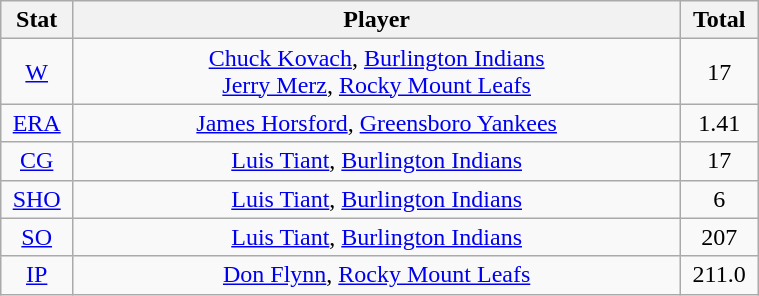<table class="wikitable" width="40%" style="text-align:center;">
<tr>
<th width="5%">Stat</th>
<th width="60%">Player</th>
<th width="5%">Total</th>
</tr>
<tr>
<td><a href='#'>W</a></td>
<td><a href='#'>Chuck Kovach</a>, <a href='#'>Burlington Indians</a> <br> <a href='#'>Jerry Merz</a>, <a href='#'>Rocky Mount Leafs</a></td>
<td>17</td>
</tr>
<tr>
<td><a href='#'>ERA</a></td>
<td><a href='#'>James Horsford</a>, <a href='#'>Greensboro Yankees</a></td>
<td>1.41</td>
</tr>
<tr>
<td><a href='#'>CG</a></td>
<td><a href='#'>Luis Tiant</a>, <a href='#'>Burlington Indians</a></td>
<td>17</td>
</tr>
<tr>
<td><a href='#'>SHO</a></td>
<td><a href='#'>Luis Tiant</a>, <a href='#'>Burlington Indians</a></td>
<td>6</td>
</tr>
<tr>
<td><a href='#'>SO</a></td>
<td><a href='#'>Luis Tiant</a>, <a href='#'>Burlington Indians</a></td>
<td>207</td>
</tr>
<tr>
<td><a href='#'>IP</a></td>
<td><a href='#'>Don Flynn</a>, <a href='#'>Rocky Mount Leafs</a></td>
<td>211.0</td>
</tr>
</table>
